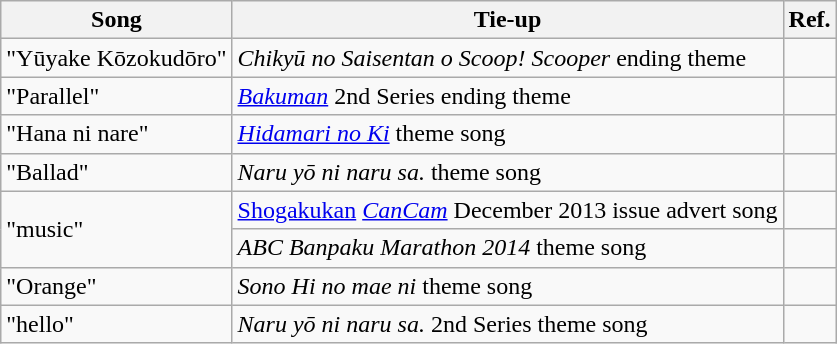<table class="wikitable">
<tr>
<th>Song</th>
<th>Tie-up</th>
<th>Ref.</th>
</tr>
<tr>
<td>"Yūyake Kōzokudōro"</td>
<td><em>Chikyū no Saisentan o Scoop! Scooper</em> ending theme</td>
<td></td>
</tr>
<tr>
<td>"Parallel"</td>
<td><em><a href='#'>Bakuman</a></em> 2nd Series ending theme</td>
<td></td>
</tr>
<tr>
<td>"Hana ni nare"</td>
<td><em><a href='#'>Hidamari no Ki</a></em> theme song</td>
<td></td>
</tr>
<tr>
<td>"Ballad"</td>
<td><em>Naru yō ni naru sa.</em> theme song</td>
<td></td>
</tr>
<tr>
<td rowspan="2">"music"</td>
<td><a href='#'>Shogakukan</a> <em><a href='#'>CanCam</a></em> December 2013 issue advert song</td>
<td></td>
</tr>
<tr>
<td><em>ABC Banpaku Marathon 2014</em> theme song</td>
<td></td>
</tr>
<tr>
<td>"Orange"</td>
<td><em>Sono Hi no mae ni</em> theme song</td>
<td></td>
</tr>
<tr>
<td>"hello"</td>
<td><em>Naru yō ni naru sa.</em> 2nd Series theme song</td>
<td></td>
</tr>
</table>
